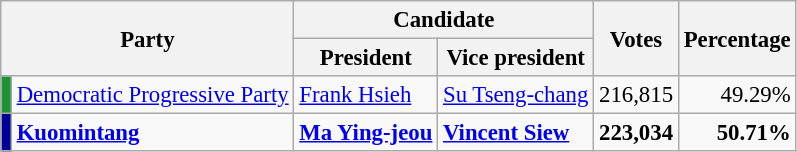<table class="wikitable" style="text-align:right; font-size: 95%;">
<tr>
<th rowspan="2" colspan="2">Party</th>
<th colspan="2">Candidate</th>
<th rowspan="2">Votes</th>
<th rowspan="2">Percentage</th>
</tr>
<tr>
<th>President</th>
<th>Vice president</th>
</tr>
<tr>
<td style="background:#1b9431;"></td>
<td align=left><a href='#'>Democratic Progressive Party</a></td>
<td align=left><a href='#'>Frank Hsieh</a></td>
<td align=left><a href='#'>Su Tseng-chang</a></td>
<td align=right>216,815</td>
<td align=right>49.29%</td>
</tr>
<tr>
<td style="background:#009;"></td>
<td align=left><strong><a href='#'>Kuomintang</a></strong></td>
<td align=left><strong><a href='#'>Ma Ying-jeou</a></strong></td>
<td align=left><strong><a href='#'>Vincent Siew</a></strong></td>
<td align=right><strong>223,034</strong></td>
<td align=right><strong>50.71%</strong></td>
</tr>
</table>
